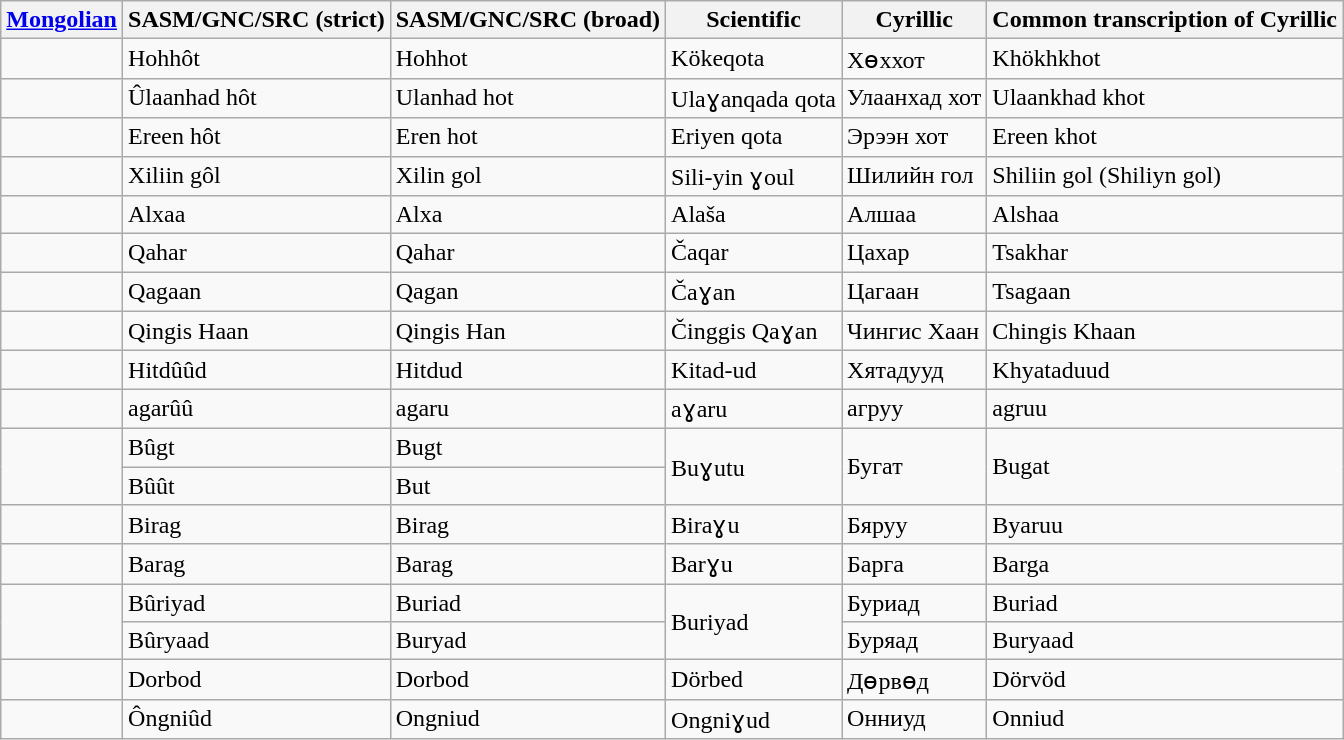<table class="wikitable + sortable">
<tr>
<th><a href='#'>Mongolian</a></th>
<th><strong>SASM/GNC/SRC (strict)</strong></th>
<th><strong>SASM/GNC/SRC (broad)</strong></th>
<th>Scientific</th>
<th>Cyrillic</th>
<th>Common transcription of Cyrillic</th>
</tr>
<tr>
<td></td>
<td>Hohhôt</td>
<td>Hohhot</td>
<td>Kökeqota</td>
<td>Хөххот</td>
<td>Khökhkhot</td>
</tr>
<tr>
<td></td>
<td>Ûlaanhad hôt</td>
<td>Ulanhad hot</td>
<td>Ulaɣanqada qota</td>
<td>Улаанхад хот</td>
<td>Ulaankhad khot</td>
</tr>
<tr>
<td></td>
<td>Ereen hôt</td>
<td>Eren hot</td>
<td>Eriyen qota</td>
<td>Эрээн хот</td>
<td>Ereen khot</td>
</tr>
<tr>
<td></td>
<td><span>X</span>iliin gôl</td>
<td>Xilin gol</td>
<td>Sili-yin ɣoul</td>
<td>Шилийн гол</td>
<td>Shiliin gol (Shiliyn gol)</td>
</tr>
<tr>
<td></td>
<td>Alxaa</td>
<td>Alxa</td>
<td>Alaša</td>
<td>Алшаа</td>
<td>Alshaa</td>
</tr>
<tr>
<td></td>
<td><span>Q</span>ahar</td>
<td>Qahar</td>
<td>Čaqar</td>
<td><span>Ц</span>ахар</td>
<td>Tsakhar</td>
</tr>
<tr>
<td></td>
<td><span>Q</span>agaan</td>
<td>Qagan</td>
<td>Čaɣan</td>
<td><span>Ц</span>агаан</td>
<td>Tsagaan</td>
</tr>
<tr>
<td></td>
<td>Qingis Haan</td>
<td>Qingis Han</td>
<td>Činggis Qaɣan</td>
<td>Чингис Хаан</td>
<td>Chingis Khaan</td>
</tr>
<tr>
<td></td>
<td>H<span>i</span>tdûûd</td>
<td>Hitdud</td>
<td>Kitad-ud</td>
<td>Х<span>я</span>тадууд</td>
<td>Khyataduud</td>
</tr>
<tr>
<td></td>
<td>ag<span>a</span>rûû</td>
<td>agaru</td>
<td>aɣaru</td>
<td>агруу</td>
<td>agruu</td>
</tr>
<tr>
<td rowspan="2"></td>
<td>Bûgt</td>
<td>Bugt</td>
<td rowspan="2">Buɣutu</td>
<td rowspan="2">Бу<span>га</span>т</td>
<td rowspan="2">Bugat</td>
</tr>
<tr>
<td>Bû<span>û</span>t</td>
<td>But</td>
</tr>
<tr>
<td></td>
<td>B<span>irag</span></td>
<td>Birag</td>
<td>Biraɣu</td>
<td>Б<span>яруу</span></td>
<td>Byaruu</td>
</tr>
<tr>
<td></td>
<td>Bar<span>ag</span></td>
<td>Barag</td>
<td>Barɣu</td>
<td>Бар<span>га</span></td>
<td>Barga</td>
</tr>
<tr>
<td rowspan="2"></td>
<td>Bûriyad</td>
<td>Buriad</td>
<td rowspan="2">Buriyad</td>
<td>Буриад</td>
<td>Buriad</td>
</tr>
<tr>
<td>Bûryaad</td>
<td>Buryad</td>
<td>Буряад</td>
<td>Buryaad</td>
</tr>
<tr>
<td></td>
<td>Dor<span>b</span>od</td>
<td>Dor<span>b</span>od</td>
<td>Dörbed</td>
<td>Дөр<span>в</span>өд</td>
<td>Dör<span>v</span>öd</td>
</tr>
<tr>
<td></td>
<td>Ô<span>ng</span>niûd</td>
<td>O<span>ng</span>niud</td>
<td>Ongniɣud</td>
<td>О<span>н</span>ниуд</td>
<td>O<span>n</span>niud</td>
</tr>
</table>
